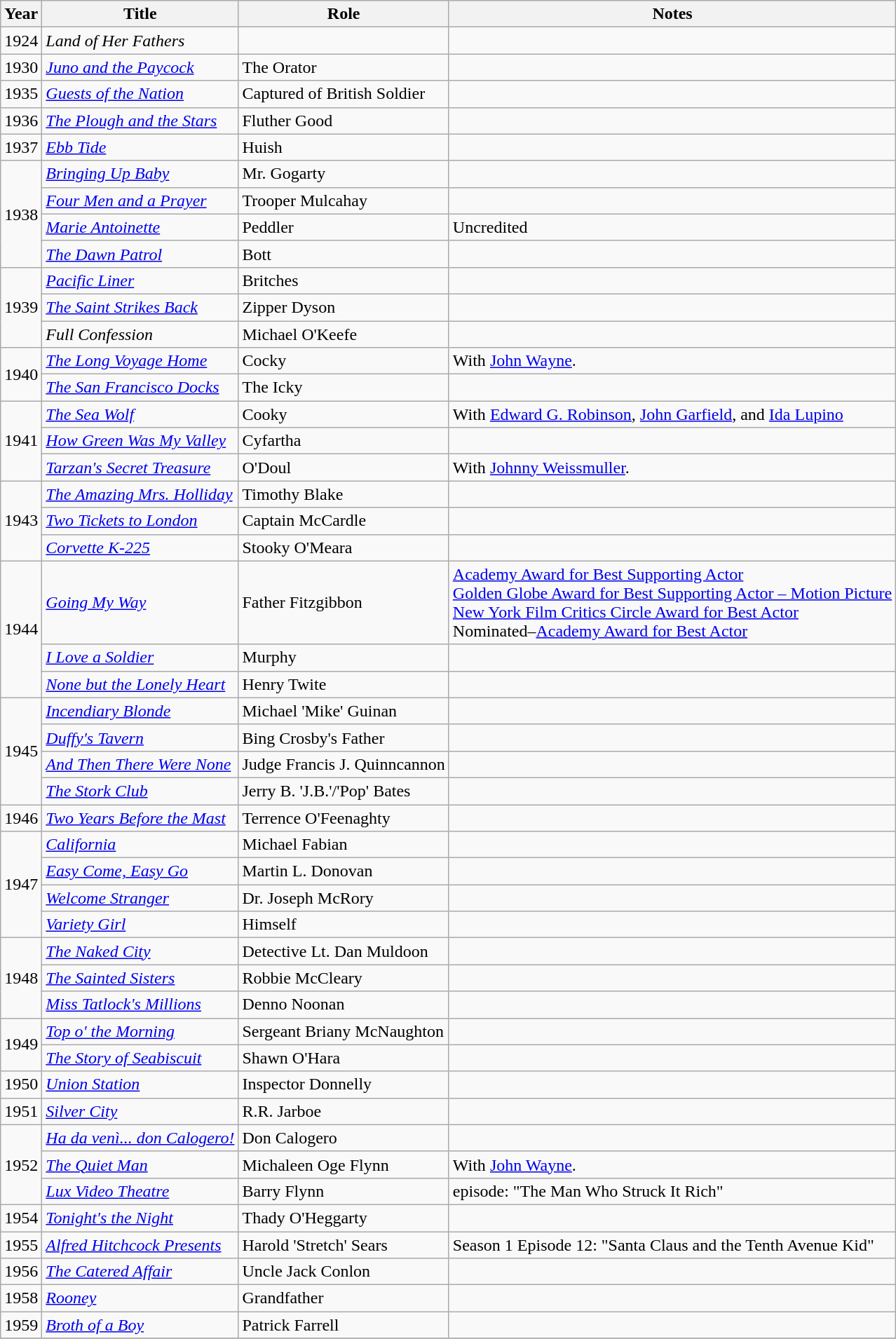<table class="wikitable">
<tr>
<th>Year</th>
<th>Title</th>
<th>Role</th>
<th>Notes</th>
</tr>
<tr>
<td>1924</td>
<td><em>Land of Her Fathers</em></td>
<td></td>
<td></td>
</tr>
<tr>
<td>1930</td>
<td><em><a href='#'>Juno and the Paycock</a></em></td>
<td>The Orator</td>
<td></td>
</tr>
<tr>
<td>1935</td>
<td><em><a href='#'>Guests of the Nation</a></em></td>
<td>Captured of British Soldier</td>
<td></td>
</tr>
<tr>
<td>1936</td>
<td><em><a href='#'>The Plough and the Stars</a></em></td>
<td>Fluther Good</td>
<td></td>
</tr>
<tr>
<td>1937</td>
<td><em><a href='#'>Ebb Tide</a></em></td>
<td>Huish</td>
<td></td>
</tr>
<tr>
<td rowspan="4">1938</td>
<td><em><a href='#'>Bringing Up Baby</a></em></td>
<td>Mr. Gogarty</td>
<td></td>
</tr>
<tr>
<td><em><a href='#'>Four Men and a Prayer</a></em></td>
<td>Trooper Mulcahay</td>
<td></td>
</tr>
<tr>
<td><em><a href='#'>Marie Antoinette</a></em></td>
<td>Peddler</td>
<td>Uncredited</td>
</tr>
<tr>
<td><em><a href='#'>The Dawn Patrol</a></em></td>
<td>Bott</td>
<td></td>
</tr>
<tr>
<td rowspan="3">1939</td>
<td><em><a href='#'>Pacific Liner</a></em></td>
<td>Britches</td>
<td></td>
</tr>
<tr>
<td><em><a href='#'>The Saint Strikes Back</a></em></td>
<td>Zipper Dyson</td>
<td></td>
</tr>
<tr>
<td><em>Full Confession</em></td>
<td>Michael O'Keefe</td>
<td></td>
</tr>
<tr>
<td rowspan="2">1940</td>
<td><em><a href='#'>The Long Voyage Home</a></em></td>
<td>Cocky</td>
<td>With <a href='#'>John Wayne</a>.</td>
</tr>
<tr>
<td><em><a href='#'>The San Francisco Docks</a></em></td>
<td>The Icky</td>
<td></td>
</tr>
<tr>
<td rowspan="3">1941</td>
<td><em><a href='#'>The Sea Wolf</a></em></td>
<td>Cooky</td>
<td>With <a href='#'>Edward G. Robinson</a>, <a href='#'>John Garfield</a>, and <a href='#'>Ida Lupino</a></td>
</tr>
<tr>
<td><em><a href='#'>How Green Was My Valley</a></em></td>
<td>Cyfartha</td>
<td></td>
</tr>
<tr>
<td><em><a href='#'>Tarzan's Secret Treasure</a></em></td>
<td>O'Doul</td>
<td>With <a href='#'>Johnny Weissmuller</a>.</td>
</tr>
<tr>
<td rowspan="3">1943</td>
<td><em><a href='#'>The Amazing Mrs. Holliday</a></em></td>
<td>Timothy Blake</td>
<td></td>
</tr>
<tr>
<td><em><a href='#'>Two Tickets to London</a></em></td>
<td>Captain McCardle</td>
<td></td>
</tr>
<tr>
<td><em><a href='#'>Corvette K-225</a></em></td>
<td>Stooky O'Meara</td>
<td></td>
</tr>
<tr>
<td rowspan="3">1944</td>
<td><em><a href='#'>Going My Way</a></em></td>
<td>Father Fitzgibbon</td>
<td><a href='#'>Academy Award for Best Supporting Actor</a><br><a href='#'>Golden Globe Award for Best Supporting Actor – Motion Picture</a><br><a href='#'>New York Film Critics Circle Award for Best Actor</a><br>Nominated–<a href='#'>Academy Award for Best Actor</a></td>
</tr>
<tr>
<td><em><a href='#'>I Love a Soldier</a></em></td>
<td>Murphy</td>
<td></td>
</tr>
<tr>
<td><em><a href='#'>None but the Lonely Heart</a></em></td>
<td>Henry Twite</td>
<td></td>
</tr>
<tr>
<td rowspan="4">1945</td>
<td><em><a href='#'>Incendiary Blonde</a></em></td>
<td>Michael 'Mike' Guinan</td>
<td></td>
</tr>
<tr>
<td><em><a href='#'>Duffy's Tavern</a></em></td>
<td>Bing Crosby's Father</td>
<td></td>
</tr>
<tr>
<td><em><a href='#'>And Then There Were None</a></em></td>
<td>Judge Francis J. Quinncannon</td>
<td></td>
</tr>
<tr>
<td><em><a href='#'>The Stork Club</a></em></td>
<td>Jerry B. 'J.B.'/'Pop' Bates</td>
<td></td>
</tr>
<tr>
<td>1946</td>
<td><em><a href='#'>Two Years Before the Mast</a></em></td>
<td>Terrence O'Feenaghty</td>
<td></td>
</tr>
<tr>
<td rowspan="4">1947</td>
<td><em><a href='#'>California</a></em></td>
<td>Michael Fabian</td>
<td></td>
</tr>
<tr>
<td><em><a href='#'>Easy Come, Easy Go</a></em></td>
<td>Martin L. Donovan</td>
<td></td>
</tr>
<tr>
<td><em><a href='#'>Welcome Stranger</a></em></td>
<td>Dr. Joseph McRory</td>
<td></td>
</tr>
<tr>
<td><em><a href='#'>Variety Girl</a></em></td>
<td>Himself</td>
<td></td>
</tr>
<tr>
<td rowspan="3">1948</td>
<td><em><a href='#'>The Naked City</a></em></td>
<td>Detective Lt. Dan Muldoon</td>
<td></td>
</tr>
<tr>
<td><em><a href='#'>The Sainted Sisters</a></em></td>
<td>Robbie McCleary</td>
<td></td>
</tr>
<tr>
<td><em><a href='#'>Miss Tatlock's Millions</a></em></td>
<td>Denno Noonan</td>
<td></td>
</tr>
<tr>
<td rowspan="2">1949</td>
<td><em><a href='#'>Top o' the Morning</a></em></td>
<td>Sergeant Briany McNaughton</td>
<td></td>
</tr>
<tr>
<td><em><a href='#'>The Story of Seabiscuit</a></em></td>
<td>Shawn O'Hara</td>
<td></td>
</tr>
<tr>
<td>1950</td>
<td><em><a href='#'>Union Station</a></em></td>
<td>Inspector Donnelly</td>
<td></td>
</tr>
<tr>
<td>1951</td>
<td><em><a href='#'>Silver City</a></em></td>
<td>R.R. Jarboe</td>
<td></td>
</tr>
<tr>
<td rowspan="3">1952</td>
<td><em><a href='#'>Ha da venì... don Calogero!</a></em></td>
<td>Don Calogero</td>
<td></td>
</tr>
<tr>
<td><em><a href='#'>The Quiet Man</a></em></td>
<td>Michaleen Oge Flynn</td>
<td>With <a href='#'>John Wayne</a>.</td>
</tr>
<tr>
<td><em><a href='#'>Lux Video Theatre</a></em></td>
<td>Barry Flynn</td>
<td>episode: "The Man Who Struck It Rich"</td>
</tr>
<tr>
<td>1954</td>
<td><em><a href='#'>Tonight's the Night</a></em></td>
<td>Thady O'Heggarty</td>
<td></td>
</tr>
<tr>
<td>1955</td>
<td><em><a href='#'>Alfred Hitchcock Presents</a></em></td>
<td>Harold 'Stretch' Sears</td>
<td>Season 1 Episode 12: "Santa Claus and the Tenth Avenue Kid"</td>
</tr>
<tr>
<td>1956</td>
<td><em><a href='#'>The Catered Affair</a></em></td>
<td>Uncle Jack Conlon</td>
<td></td>
</tr>
<tr>
<td>1958</td>
<td><em><a href='#'>Rooney</a></em></td>
<td>Grandfather</td>
<td></td>
</tr>
<tr>
<td>1959</td>
<td><em><a href='#'>Broth of a Boy</a></em></td>
<td>Patrick Farrell</td>
<td></td>
</tr>
<tr>
</tr>
</table>
